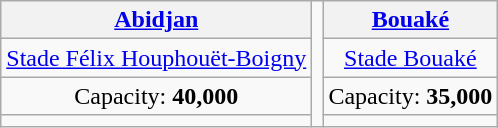<table class="wikitable" style="text-align:center">
<tr>
<th><a href='#'>Abidjan</a></th>
<td rowspan="4"></td>
<th><a href='#'>Bouaké</a></th>
</tr>
<tr>
<td><a href='#'>Stade Félix Houphouët-Boigny</a></td>
<td><a href='#'>Stade Bouaké</a></td>
</tr>
<tr>
<td>Capacity: <strong>40,000</strong></td>
<td>Capacity: <strong>35,000</strong></td>
</tr>
<tr>
<td></td>
<td></td>
</tr>
</table>
